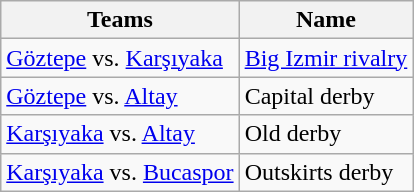<table class="wikitable">
<tr>
<th>Teams</th>
<th>Name</th>
</tr>
<tr>
<td><a href='#'>Göztepe</a> vs. <a href='#'>Karşıyaka</a></td>
<td><a href='#'>Big Izmir rivalry</a></td>
</tr>
<tr>
<td><a href='#'>Göztepe</a> vs. <a href='#'>Altay</a></td>
<td>Capital derby</td>
</tr>
<tr>
<td><a href='#'>Karşıyaka</a> vs. <a href='#'>Altay</a></td>
<td>Old derby</td>
</tr>
<tr>
<td><a href='#'>Karşıyaka</a> vs. <a href='#'>Bucaspor</a></td>
<td>Outskirts derby</td>
</tr>
</table>
